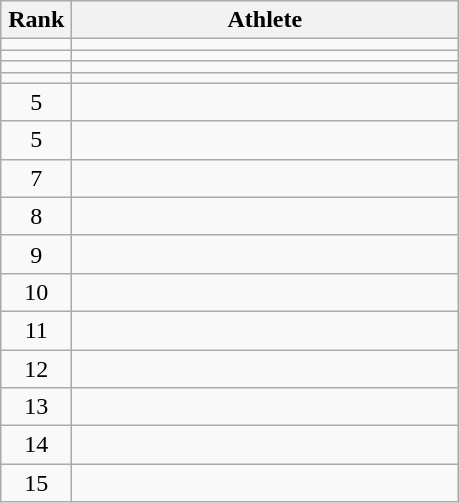<table class="wikitable" style="text-align: center;">
<tr>
<th width=40>Rank</th>
<th width=250>Athlete</th>
</tr>
<tr>
<td></td>
<td align="left"></td>
</tr>
<tr>
<td></td>
<td align="left"></td>
</tr>
<tr>
<td></td>
<td align="left"></td>
</tr>
<tr>
<td></td>
<td align="left"></td>
</tr>
<tr>
<td>5</td>
<td align="left"></td>
</tr>
<tr>
<td>5</td>
<td align="left"></td>
</tr>
<tr>
<td>7</td>
<td align="left"></td>
</tr>
<tr>
<td>8</td>
<td align="left"></td>
</tr>
<tr>
<td>9</td>
<td align="left"></td>
</tr>
<tr>
<td>10</td>
<td align="left"></td>
</tr>
<tr>
<td>11</td>
<td align="left"></td>
</tr>
<tr>
<td>12</td>
<td align="left"></td>
</tr>
<tr>
<td>13</td>
<td align="left"></td>
</tr>
<tr>
<td>14</td>
<td align="left"></td>
</tr>
<tr>
<td>15</td>
<td align="left"></td>
</tr>
</table>
